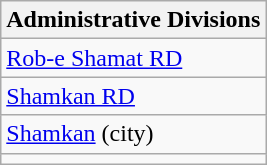<table class="wikitable">
<tr>
<th>Administrative Divisions</th>
</tr>
<tr>
<td><a href='#'>Rob-e Shamat RD</a></td>
</tr>
<tr>
<td><a href='#'>Shamkan RD</a></td>
</tr>
<tr>
<td><a href='#'>Shamkan</a> (city)</td>
</tr>
<tr>
<td colspan=1></td>
</tr>
</table>
